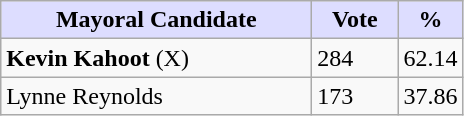<table class="wikitable">
<tr>
<th style="background:#ddf; width:200px;">Mayoral Candidate</th>
<th style="background:#ddf; width:50px;">Vote</th>
<th style="background:#ddf; width:30px;">%</th>
</tr>
<tr>
<td><strong>Kevin Kahoot</strong> (X)</td>
<td>284</td>
<td>62.14</td>
</tr>
<tr>
<td>Lynne Reynolds</td>
<td>173</td>
<td>37.86</td>
</tr>
</table>
